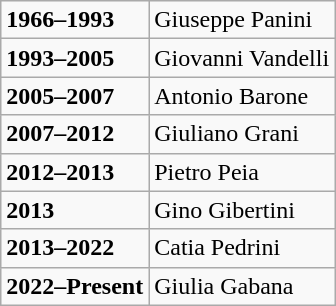<table class="wikitable sortable">
<tr>
<td><strong>1966–1993</strong></td>
<td>Giuseppe Panini</td>
</tr>
<tr>
<td><strong>1993–2005</strong></td>
<td>Giovanni Vandelli</td>
</tr>
<tr>
<td><strong>2005–2007</strong></td>
<td>Antonio Barone</td>
</tr>
<tr>
<td><strong>2007–2012</strong></td>
<td>Giuliano Grani</td>
</tr>
<tr>
<td><strong>2012–2013</strong></td>
<td>Pietro Peia</td>
</tr>
<tr>
<td><strong>2013</strong></td>
<td>Gino Gibertini</td>
</tr>
<tr>
<td><strong>2013–2022</strong></td>
<td>Catia Pedrini</td>
</tr>
<tr>
<td><strong>2022–Present</strong></td>
<td>Giulia Gabana</td>
</tr>
</table>
